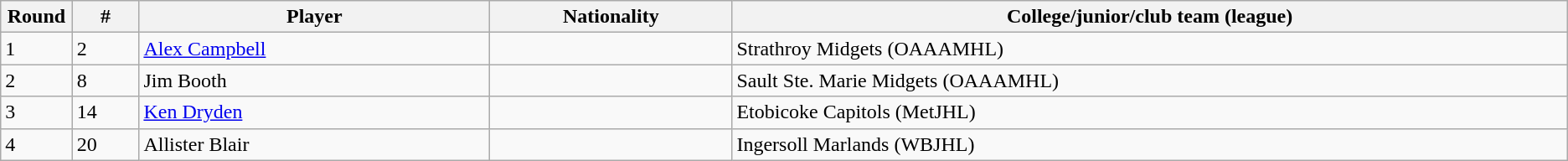<table class="wikitable">
<tr align="center">
<th bgcolor="#DDDDFF" width="4.0%">Round</th>
<th bgcolor="#DDDDFF" width="4.0%">#</th>
<th bgcolor="#DDDDFF" width="21.0%">Player</th>
<th bgcolor="#DDDDFF" width="14.5%">Nationality</th>
<th bgcolor="#DDDDFF" width="50.0%">College/junior/club team (league)</th>
</tr>
<tr>
<td>1</td>
<td>2</td>
<td><a href='#'>Alex Campbell</a></td>
<td></td>
<td>Strathroy Midgets (OAAAMHL)</td>
</tr>
<tr>
<td>2</td>
<td>8</td>
<td>Jim Booth</td>
<td></td>
<td>Sault Ste. Marie Midgets (OAAAMHL)</td>
</tr>
<tr>
<td>3</td>
<td>14</td>
<td><a href='#'>Ken Dryden</a></td>
<td></td>
<td>Etobicoke Capitols (MetJHL)</td>
</tr>
<tr>
<td>4</td>
<td>20</td>
<td>Allister Blair</td>
<td></td>
<td>Ingersoll Marlands (WBJHL)</td>
</tr>
</table>
